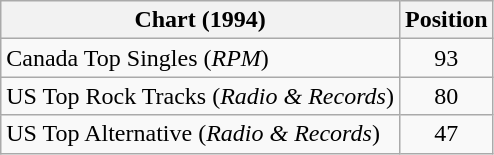<table class="wikitable sortable">
<tr>
<th>Chart (1994)</th>
<th>Position</th>
</tr>
<tr>
<td>Canada Top Singles (<em>RPM</em>)</td>
<td align="center">93</td>
</tr>
<tr>
<td>US Top Rock Tracks (<em>Radio & Records</em>)</td>
<td align="center">80</td>
</tr>
<tr>
<td>US Top Alternative (<em>Radio & Records</em>)</td>
<td align="center">47</td>
</tr>
</table>
